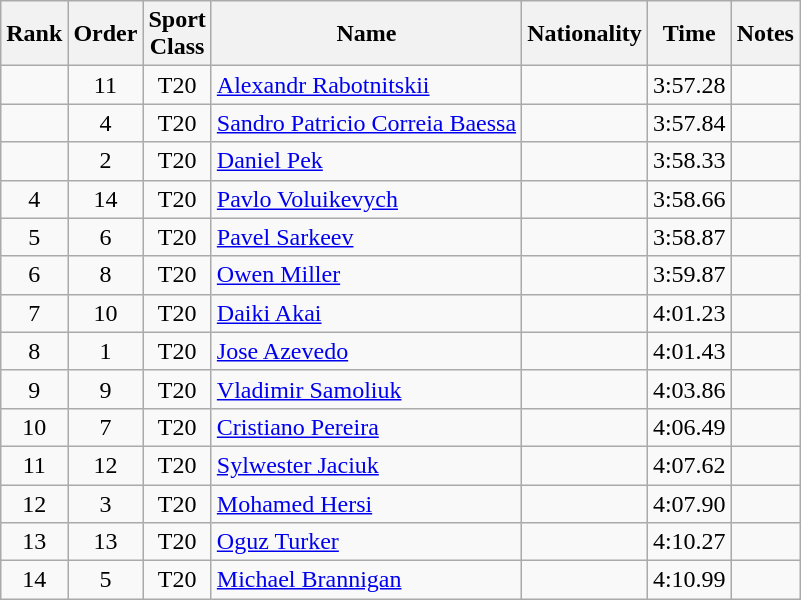<table class="wikitable sortable" style="text-align:center">
<tr>
<th>Rank</th>
<th>Order</th>
<th>Sport<br>Class</th>
<th>Name</th>
<th>Nationality</th>
<th>Time</th>
<th>Notes</th>
</tr>
<tr>
<td></td>
<td>11</td>
<td>T20</td>
<td align="left"><a href='#'>Alexandr Rabotnitskii</a></td>
<td align="left"></td>
<td>3:57.28</td>
<td></td>
</tr>
<tr>
<td></td>
<td>4</td>
<td>T20</td>
<td align="left"><a href='#'>Sandro Patricio Correia Baessa</a></td>
<td align="left"></td>
<td>3:57.84</td>
<td></td>
</tr>
<tr>
<td></td>
<td>2</td>
<td>T20</td>
<td align="left"><a href='#'>Daniel Pek</a></td>
<td align="left"></td>
<td>3:58.33</td>
<td></td>
</tr>
<tr>
<td>4</td>
<td>14</td>
<td>T20</td>
<td align="left"><a href='#'>Pavlo Voluikevych</a></td>
<td align="left"></td>
<td>3:58.66</td>
<td></td>
</tr>
<tr>
<td>5</td>
<td>6</td>
<td>T20</td>
<td align="left"><a href='#'>Pavel Sarkeev</a></td>
<td align="left"></td>
<td>3:58.87</td>
<td></td>
</tr>
<tr>
<td>6</td>
<td>8</td>
<td>T20</td>
<td align="left"><a href='#'>Owen Miller</a></td>
<td align="left"></td>
<td>3:59.87</td>
<td></td>
</tr>
<tr>
<td>7</td>
<td>10</td>
<td>T20</td>
<td align="left"><a href='#'>Daiki Akai</a></td>
<td align="left"></td>
<td>4:01.23</td>
<td></td>
</tr>
<tr>
<td>8</td>
<td>1</td>
<td>T20</td>
<td align="left"><a href='#'>Jose Azevedo</a></td>
<td align="left"></td>
<td>4:01.43</td>
<td></td>
</tr>
<tr>
<td>9</td>
<td>9</td>
<td>T20</td>
<td align="left"><a href='#'>Vladimir Samoliuk</a></td>
<td align="left"></td>
<td>4:03.86</td>
<td></td>
</tr>
<tr>
<td>10</td>
<td>7</td>
<td>T20</td>
<td align="left"><a href='#'>Cristiano Pereira</a></td>
<td align="left"></td>
<td>4:06.49</td>
<td></td>
</tr>
<tr>
<td>11</td>
<td>12</td>
<td>T20</td>
<td align="left"><a href='#'>Sylwester Jaciuk</a></td>
<td align="left"></td>
<td>4:07.62</td>
<td></td>
</tr>
<tr>
<td>12</td>
<td>3</td>
<td>T20</td>
<td align="left"><a href='#'>Mohamed Hersi</a></td>
<td align="left"></td>
<td>4:07.90</td>
<td></td>
</tr>
<tr>
<td>13</td>
<td>13</td>
<td>T20</td>
<td align="left"><a href='#'>Oguz Turker</a></td>
<td align="left"></td>
<td>4:10.27</td>
<td></td>
</tr>
<tr>
<td>14</td>
<td>5</td>
<td>T20</td>
<td align="left"><a href='#'>Michael Brannigan</a></td>
<td align="left"></td>
<td>4:10.99</td>
<td></td>
</tr>
</table>
